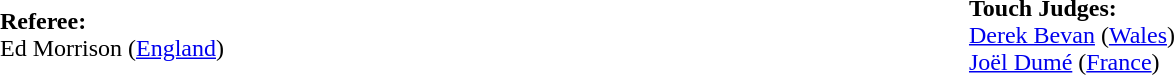<table style="width:100%">
<tr>
<td></td>
<td></td>
<td><br><strong>Referee:</strong>
<br>Ed Morrison (<a href='#'>England</a>)</td>
<td><br><strong>Touch Judges:</strong>
<br><a href='#'>Derek Bevan</a> (<a href='#'>Wales</a>)
<br><a href='#'>Joël Dumé</a> (<a href='#'>France</a>)</td>
</tr>
</table>
